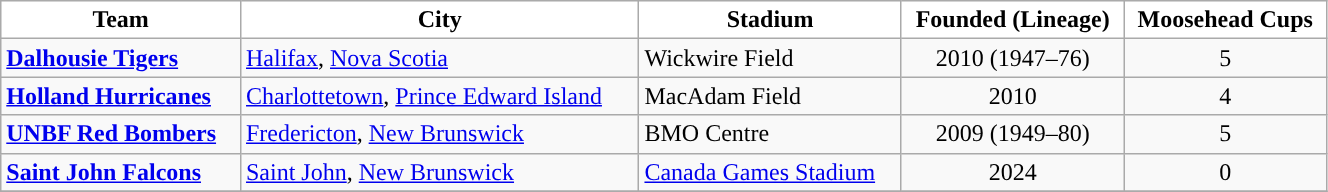<table class="wikitable" style="width:70%; text-align:left">
<tr>
<th style="background:white;">Team</th>
<th style="background:white;">City</th>
<th style="background:white;">Stadium</th>
<th style="background:white;">Founded (Lineage)</th>
<th style="background:white;">Moosehead Cups</th>
</tr>
<tr>
<td><strong><a href='#'>Dalhousie Tigers</a></strong></td>
<td><a href='#'>Halifax</a>, <a href='#'>Nova Scotia</a></td>
<td>Wickwire Field</td>
<td align=center>2010 (1947–76)</td>
<td align=center>5</td>
</tr>
<tr>
<td><strong><a href='#'>Holland Hurricanes</a></strong></td>
<td><a href='#'>Charlottetown</a>, <a href='#'>Prince Edward Island</a></td>
<td>MacAdam Field</td>
<td align=center>2010</td>
<td align=center>4</td>
</tr>
<tr>
<td><strong><a href='#'>UNBF Red Bombers</a></strong></td>
<td><a href='#'>Fredericton</a>, <a href='#'>New Brunswick</a></td>
<td>BMO Centre</td>
<td align=center>2009 (1949–80)</td>
<td align=center>5</td>
</tr>
<tr>
<td><strong><a href='#'>Saint John Falcons</a></strong></td>
<td><a href='#'>Saint John</a>, <a href='#'>New Brunswick</a></td>
<td><a href='#'>Canada Games Stadium</a></td>
<td align=center>2024</td>
<td align=center>0</td>
</tr>
<tr>
</tr>
</table>
